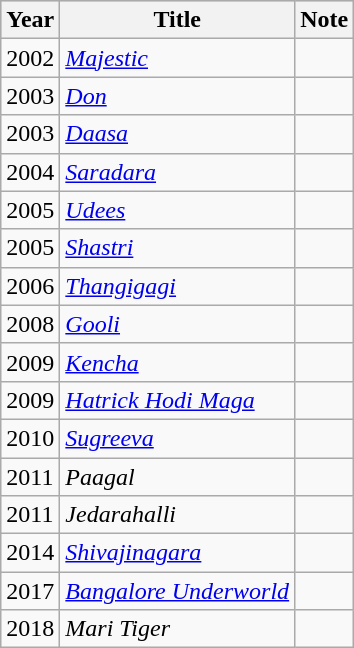<table class="wikitable">
<tr style="background:#ccc; text-align:center;">
<th>Year</th>
<th>Title</th>
<th>Note</th>
</tr>
<tr>
<td>2002</td>
<td><em><a href='#'>Majestic</a></em></td>
<td></td>
</tr>
<tr>
<td>2003</td>
<td><em><a href='#'>Don</a></em></td>
<td></td>
</tr>
<tr>
<td>2003</td>
<td><em><a href='#'>Daasa</a></em></td>
<td></td>
</tr>
<tr>
<td>2004</td>
<td><em><a href='#'>Saradara</a></em></td>
<td></td>
</tr>
<tr>
<td>2005</td>
<td><em><a href='#'>Udees</a></em></td>
<td></td>
</tr>
<tr>
<td>2005</td>
<td><em><a href='#'>Shastri</a></em></td>
<td></td>
</tr>
<tr>
<td>2006</td>
<td><em><a href='#'>Thangigagi</a></em></td>
<td></td>
</tr>
<tr>
<td>2008</td>
<td><em><a href='#'>Gooli</a></em></td>
<td></td>
</tr>
<tr>
<td>2009</td>
<td><em><a href='#'>Kencha</a></em></td>
<td></td>
</tr>
<tr>
<td>2009</td>
<td><em><a href='#'>Hatrick Hodi Maga</a></em></td>
<td></td>
</tr>
<tr>
<td>2010</td>
<td><em><a href='#'>Sugreeva</a></em></td>
<td></td>
</tr>
<tr>
<td>2011</td>
<td><em>Paagal</em></td>
<td></td>
</tr>
<tr>
<td>2011</td>
<td><em>Jedarahalli</em></td>
<td></td>
</tr>
<tr>
<td>2014</td>
<td><em><a href='#'>Shivajinagara</a></em></td>
<td></td>
</tr>
<tr>
<td>2017</td>
<td><em><a href='#'>Bangalore Underworld</a></em></td>
<td></td>
</tr>
<tr>
<td>2018</td>
<td><em>Mari Tiger</em></td>
<td></td>
</tr>
</table>
